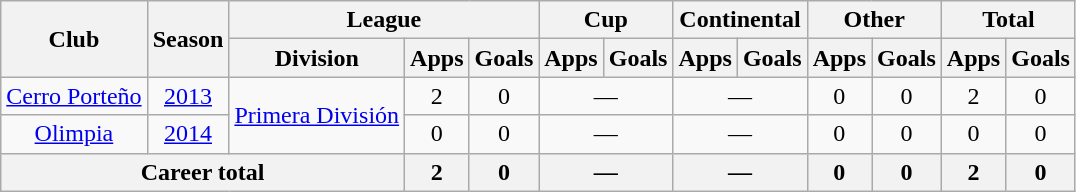<table class="wikitable" style="text-align:center">
<tr>
<th rowspan="2">Club</th>
<th rowspan="2">Season</th>
<th colspan="3">League</th>
<th colspan="2">Cup</th>
<th colspan="2">Continental</th>
<th colspan="2">Other</th>
<th colspan="2">Total</th>
</tr>
<tr>
<th>Division</th>
<th>Apps</th>
<th>Goals</th>
<th>Apps</th>
<th>Goals</th>
<th>Apps</th>
<th>Goals</th>
<th>Apps</th>
<th>Goals</th>
<th>Apps</th>
<th>Goals</th>
</tr>
<tr>
<td rowspan="1"><a href='#'>Cerro Porteño</a></td>
<td><a href='#'>2013</a></td>
<td rowspan="2"><a href='#'>Primera División</a></td>
<td>2</td>
<td>0</td>
<td colspan="2">—</td>
<td colspan="2">—</td>
<td>0</td>
<td>0</td>
<td>2</td>
<td>0</td>
</tr>
<tr>
<td rowspan="1"><a href='#'>Olimpia</a></td>
<td><a href='#'>2014</a></td>
<td>0</td>
<td>0</td>
<td colspan="2">—</td>
<td colspan="2">—</td>
<td>0</td>
<td>0</td>
<td>0</td>
<td>0</td>
</tr>
<tr>
<th colspan="3">Career total</th>
<th>2</th>
<th>0</th>
<th colspan="2">—</th>
<th colspan="2">—</th>
<th>0</th>
<th>0</th>
<th>2</th>
<th>0</th>
</tr>
</table>
